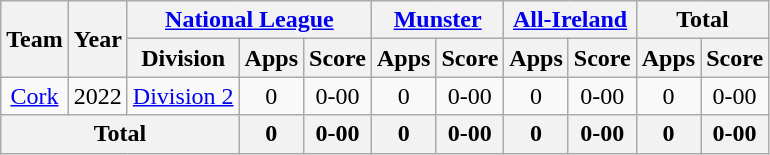<table class="wikitable" style="text-align:center">
<tr>
<th rowspan="2">Team</th>
<th rowspan="2">Year</th>
<th colspan="3"><a href='#'>National League</a></th>
<th colspan="2"><a href='#'>Munster</a></th>
<th colspan="2"><a href='#'>All-Ireland</a></th>
<th colspan="2">Total</th>
</tr>
<tr>
<th>Division</th>
<th>Apps</th>
<th>Score</th>
<th>Apps</th>
<th>Score</th>
<th>Apps</th>
<th>Score</th>
<th>Apps</th>
<th>Score</th>
</tr>
<tr>
<td rowspan="1"><a href='#'>Cork</a></td>
<td>2022</td>
<td rowspan="1"><a href='#'>Division 2</a></td>
<td>0</td>
<td>0-00</td>
<td>0</td>
<td>0-00</td>
<td>0</td>
<td>0-00</td>
<td>0</td>
<td>0-00</td>
</tr>
<tr>
<th colspan="3">Total</th>
<th>0</th>
<th>0-00</th>
<th>0</th>
<th>0-00</th>
<th>0</th>
<th>0-00</th>
<th>0</th>
<th>0-00</th>
</tr>
</table>
